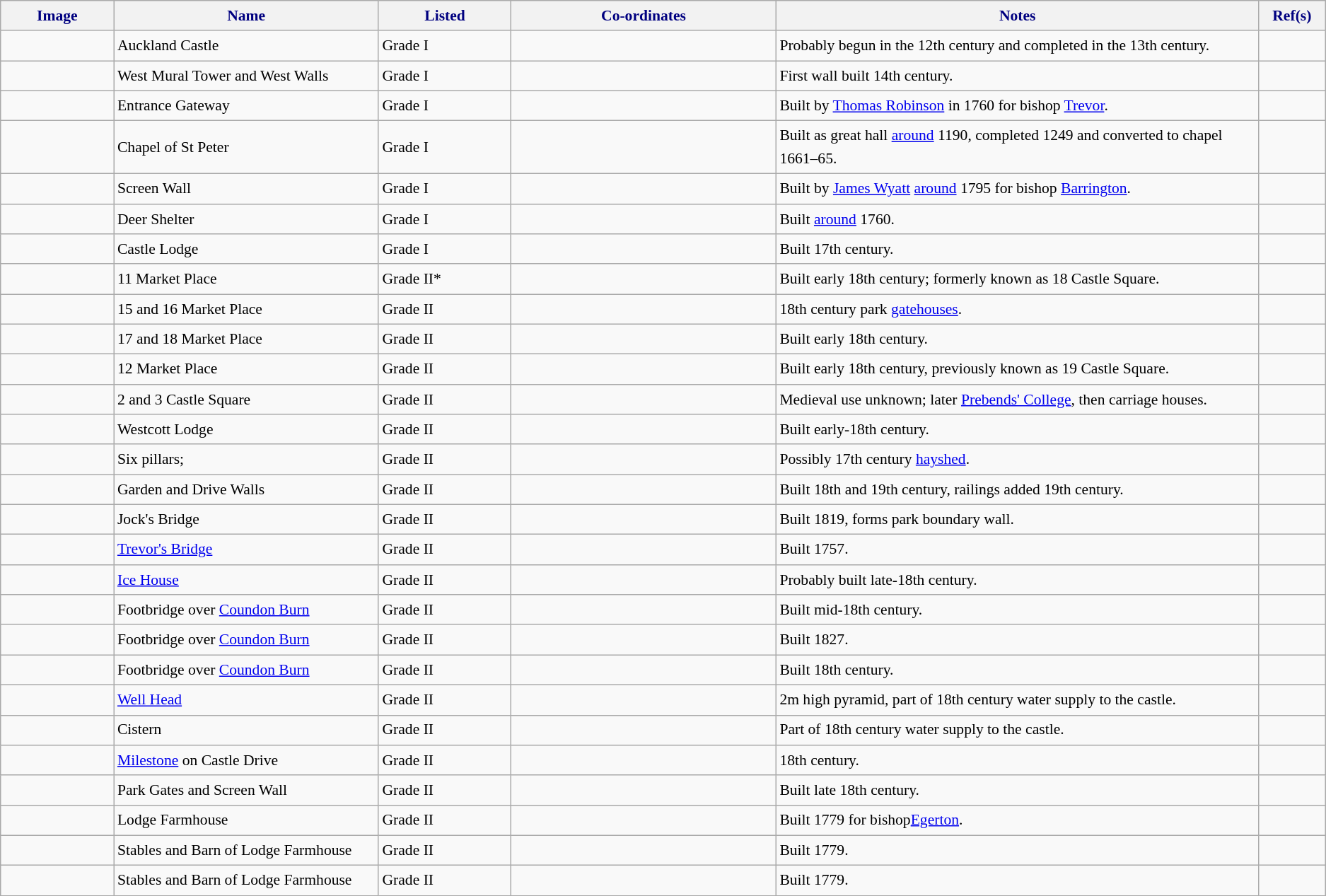<table class="wikitable sortable" style="font-size:90%;border:0px;text-align:left;line-height:150%;">
<tr>
<th style="background: #f2f2f2; color: #000080" width="100">Image</th>
<th style="background: #f2f2f2; color: #000080" height="17" width="20%">Name</th>
<th style="background: #f2f2f2; color: #000080" height="17" width="10%">Listed</th>
<th style="background: #f2f2f2; color: #000080" height="17" width="20%">Co-ordinates</th>
<th style="background: #f2f2f2; color: #000080" height="17">Notes</th>
<th class="unsortable" style="background: #f2f2f2; color: #000080" height="17" width="5%">Ref(s)</th>
</tr>
<tr>
<td></td>
<td>Auckland Castle</td>
<td>Grade I</td>
<td></td>
<td>Probably begun in the 12th century and completed in the 13th century.</td>
<td></td>
</tr>
<tr>
<td></td>
<td>West Mural Tower and West Walls</td>
<td>Grade I</td>
<td></td>
<td>First wall built 14th century.</td>
<td></td>
</tr>
<tr>
<td></td>
<td>Entrance Gateway</td>
<td>Grade I</td>
<td></td>
<td>Built by <a href='#'>Thomas Robinson</a> in 1760 for bishop <a href='#'>Trevor</a>.</td>
<td></td>
</tr>
<tr>
<td></td>
<td>Chapel of St Peter</td>
<td>Grade I</td>
<td></td>
<td>Built as great hall <a href='#'>around</a> 1190, completed 1249 and converted to chapel 1661–65.</td>
<td></td>
</tr>
<tr>
<td></td>
<td>Screen Wall</td>
<td>Grade I</td>
<td></td>
<td>Built by <a href='#'>James Wyatt</a> <a href='#'>around</a> 1795 for bishop <a href='#'>Barrington</a>.</td>
<td></td>
</tr>
<tr>
<td></td>
<td>Deer Shelter</td>
<td>Grade I</td>
<td></td>
<td>Built <a href='#'>around</a> 1760.</td>
<td></td>
</tr>
<tr>
<td></td>
<td>Castle Lodge</td>
<td>Grade I</td>
<td></td>
<td>Built 17th century.</td>
<td></td>
</tr>
<tr>
<td></td>
<td>11 Market Place</td>
<td>Grade II*</td>
<td></td>
<td>Built early 18th century; formerly known as 18 Castle Square.</td>
<td></td>
</tr>
<tr>
<td></td>
<td>15 and 16 Market Place</td>
<td>Grade II</td>
<td></td>
<td>18th century park <a href='#'>gatehouses</a>.</td>
<td></td>
</tr>
<tr>
<td></td>
<td>17 and 18 Market Place</td>
<td>Grade II</td>
<td></td>
<td>Built early 18th century.</td>
<td></td>
</tr>
<tr>
<td></td>
<td>12 Market Place</td>
<td>Grade II</td>
<td></td>
<td>Built early 18th century, previously known as 19 Castle Square.</td>
<td></td>
</tr>
<tr>
<td></td>
<td>2 and 3 Castle Square</td>
<td>Grade II</td>
<td></td>
<td>Medieval use unknown; later <a href='#'>Prebends' College</a>, then carriage houses.</td>
<td></td>
</tr>
<tr>
<td></td>
<td>Westcott Lodge</td>
<td>Grade II</td>
<td></td>
<td>Built early-18th century.</td>
<td></td>
</tr>
<tr>
<td></td>
<td>Six pillars;</td>
<td>Grade II</td>
<td></td>
<td>Possibly 17th century <a href='#'>hay</a><a href='#'>shed</a>.</td>
<td></td>
</tr>
<tr>
<td></td>
<td>Garden and Drive Walls</td>
<td>Grade II</td>
<td></td>
<td>Built 18th and 19th century, railings added 19th century.</td>
<td></td>
</tr>
<tr>
<td></td>
<td>Jock's Bridge</td>
<td>Grade II</td>
<td></td>
<td>Built 1819, forms park boundary wall.</td>
<td></td>
</tr>
<tr>
<td></td>
<td><a href='#'>Trevor's Bridge</a></td>
<td>Grade II</td>
<td></td>
<td>Built 1757.</td>
<td></td>
</tr>
<tr>
<td></td>
<td><a href='#'>Ice House</a></td>
<td>Grade II</td>
<td></td>
<td>Probably built late-18th century.</td>
<td></td>
</tr>
<tr>
<td></td>
<td>Footbridge over <a href='#'>Coundon Burn</a></td>
<td>Grade II</td>
<td></td>
<td>Built mid-18th century.</td>
<td></td>
</tr>
<tr>
<td></td>
<td>Footbridge over <a href='#'>Coundon Burn</a></td>
<td>Grade II</td>
<td></td>
<td>Built 1827.</td>
<td></td>
</tr>
<tr>
<td></td>
<td>Footbridge over <a href='#'>Coundon Burn</a></td>
<td>Grade II</td>
<td></td>
<td>Built 18th century.</td>
<td></td>
</tr>
<tr>
<td></td>
<td><a href='#'>Well Head</a></td>
<td>Grade II</td>
<td></td>
<td>2m high pyramid, part of 18th century water supply to the castle.</td>
<td></td>
</tr>
<tr>
<td></td>
<td>Cistern</td>
<td>Grade II</td>
<td></td>
<td>Part of 18th century water supply to the castle.</td>
<td></td>
</tr>
<tr>
<td></td>
<td><a href='#'>Milestone</a> on Castle Drive</td>
<td>Grade II</td>
<td></td>
<td>18th century.</td>
<td></td>
</tr>
<tr>
<td></td>
<td>Park Gates and Screen Wall</td>
<td>Grade II</td>
<td></td>
<td>Built late 18th century.</td>
<td></td>
</tr>
<tr>
<td></td>
<td>Lodge Farmhouse</td>
<td>Grade II</td>
<td></td>
<td>Built 1779 for bishop<a href='#'>Egerton</a>.</td>
<td></td>
</tr>
<tr>
<td></td>
<td>Stables and Barn of Lodge Farmhouse</td>
<td>Grade II</td>
<td></td>
<td>Built 1779.</td>
<td></td>
</tr>
<tr>
<td></td>
<td>Stables and Barn of Lodge Farmhouse</td>
<td>Grade II</td>
<td></td>
<td>Built 1779.</td>
<td></td>
</tr>
</table>
